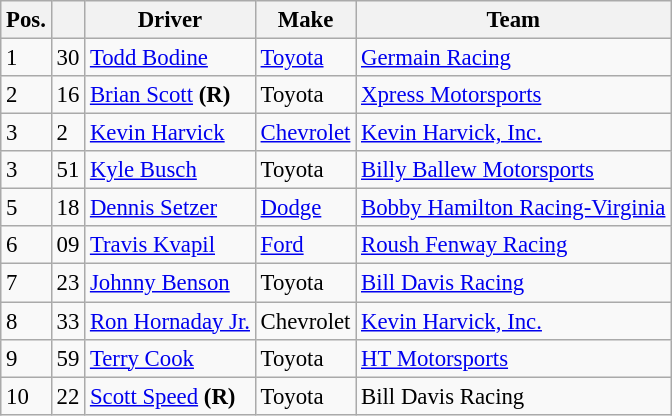<table class="wikitable" style="font-size: 95%;">
<tr>
<th>Pos.</th>
<th></th>
<th>Driver</th>
<th>Make</th>
<th>Team</th>
</tr>
<tr>
<td>1</td>
<td>30</td>
<td><a href='#'>Todd Bodine</a></td>
<td><a href='#'>Toyota</a></td>
<td><a href='#'>Germain Racing</a></td>
</tr>
<tr>
<td>2</td>
<td>16</td>
<td><a href='#'>Brian Scott</a> <strong>(R)</strong></td>
<td>Toyota</td>
<td><a href='#'>Xpress Motorsports</a></td>
</tr>
<tr>
<td>3</td>
<td>2</td>
<td><a href='#'>Kevin Harvick</a></td>
<td><a href='#'>Chevrolet</a></td>
<td><a href='#'>Kevin Harvick, Inc.</a></td>
</tr>
<tr>
<td>3</td>
<td>51</td>
<td><a href='#'>Kyle Busch</a></td>
<td>Toyota</td>
<td><a href='#'>Billy Ballew Motorsports</a></td>
</tr>
<tr>
<td>5</td>
<td>18</td>
<td><a href='#'>Dennis Setzer</a></td>
<td><a href='#'>Dodge</a></td>
<td><a href='#'>Bobby Hamilton Racing-Virginia</a></td>
</tr>
<tr>
<td>6</td>
<td>09</td>
<td><a href='#'>Travis Kvapil</a></td>
<td><a href='#'>Ford</a></td>
<td><a href='#'>Roush Fenway Racing</a></td>
</tr>
<tr>
<td>7</td>
<td>23</td>
<td><a href='#'>Johnny Benson</a></td>
<td>Toyota</td>
<td><a href='#'>Bill Davis Racing</a></td>
</tr>
<tr>
<td>8</td>
<td>33</td>
<td><a href='#'>Ron Hornaday Jr.</a></td>
<td>Chevrolet</td>
<td><a href='#'>Kevin Harvick, Inc.</a></td>
</tr>
<tr>
<td>9</td>
<td>59</td>
<td><a href='#'>Terry Cook</a></td>
<td>Toyota</td>
<td><a href='#'>HT Motorsports</a></td>
</tr>
<tr>
<td>10</td>
<td>22</td>
<td><a href='#'>Scott Speed</a> <strong>(R)</strong></td>
<td>Toyota</td>
<td>Bill Davis Racing</td>
</tr>
</table>
